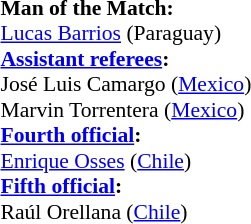<table width=50% style="font-size: 90%">
<tr>
<td><br><strong>Man of the Match:</strong>
<br><a href='#'>Lucas Barrios</a> (Paraguay)<br><strong><a href='#'>Assistant referees</a>:</strong>
<br>José Luis Camargo (<a href='#'>Mexico</a>)
<br>Marvin Torrentera (<a href='#'>Mexico</a>)
<br><strong><a href='#'>Fourth official</a>:</strong>
<br><a href='#'>Enrique Osses</a> (<a href='#'>Chile</a>)
<br><strong><a href='#'>Fifth official</a>:</strong>
<br>Raúl Orellana (<a href='#'>Chile</a>)</td>
</tr>
</table>
